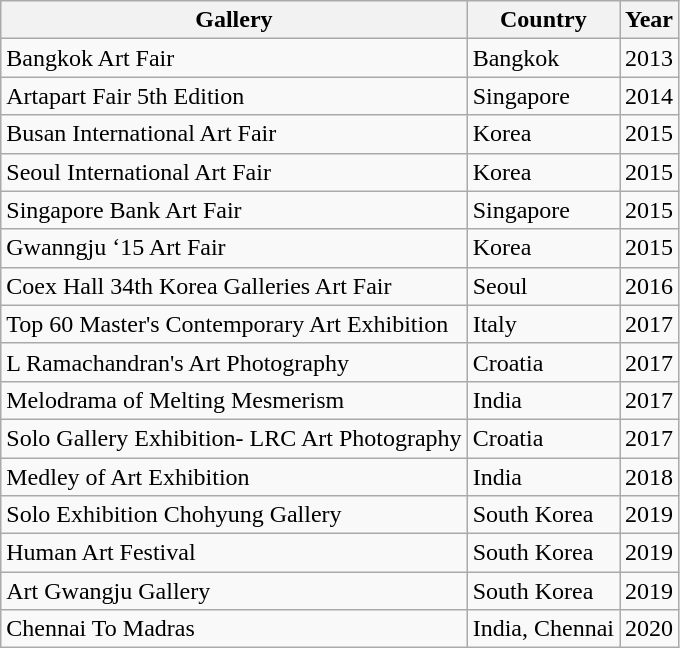<table class="wikitable">
<tr>
<th><strong>Gallery</strong></th>
<th><strong>Country</strong></th>
<th><strong>Year</strong></th>
</tr>
<tr>
<td>Bangkok Art Fair</td>
<td>Bangkok</td>
<td>2013</td>
</tr>
<tr>
<td>Artapart Fair 5th Edition</td>
<td>Singapore</td>
<td>2014</td>
</tr>
<tr>
<td>Busan International Art Fair</td>
<td>Korea</td>
<td>2015</td>
</tr>
<tr>
<td>Seoul International Art Fair</td>
<td>Korea</td>
<td>2015</td>
</tr>
<tr>
<td>Singapore Bank Art Fair</td>
<td>Singapore</td>
<td>2015</td>
</tr>
<tr>
<td>Gwanngju ‘15 Art Fair</td>
<td>Korea</td>
<td>2015</td>
</tr>
<tr>
<td>Coex Hall 34th Korea Galleries Art Fair</td>
<td>Seoul</td>
<td>2016</td>
</tr>
<tr>
<td>Top 60 Master's Contemporary Art Exhibition</td>
<td>Italy</td>
<td>2017</td>
</tr>
<tr>
<td>L Ramachandran's Art Photography</td>
<td>Croatia</td>
<td>2017</td>
</tr>
<tr>
<td>Melodrama of Melting Mesmerism</td>
<td>India</td>
<td>2017</td>
</tr>
<tr>
<td>Solo Gallery Exhibition- LRC Art Photography</td>
<td>Croatia</td>
<td>2017</td>
</tr>
<tr>
<td>Medley of Art Exhibition</td>
<td>India</td>
<td>2018</td>
</tr>
<tr>
<td>Solo Exhibition Chohyung  Gallery</td>
<td>South Korea</td>
<td>2019</td>
</tr>
<tr>
<td>Human Art Festival</td>
<td>South Korea</td>
<td>2019</td>
</tr>
<tr>
<td>Art Gwangju Gallery</td>
<td>South Korea</td>
<td>2019</td>
</tr>
<tr>
<td>Chennai To Madras</td>
<td>India, Chennai</td>
<td>2020</td>
</tr>
</table>
